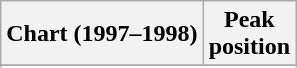<table class="wikitable sortable plainrowheaders" style="text-align:center">
<tr>
<th scope="col">Chart (1997–1998)</th>
<th scope="col">Peak<br> position</th>
</tr>
<tr>
</tr>
<tr>
</tr>
<tr>
</tr>
</table>
